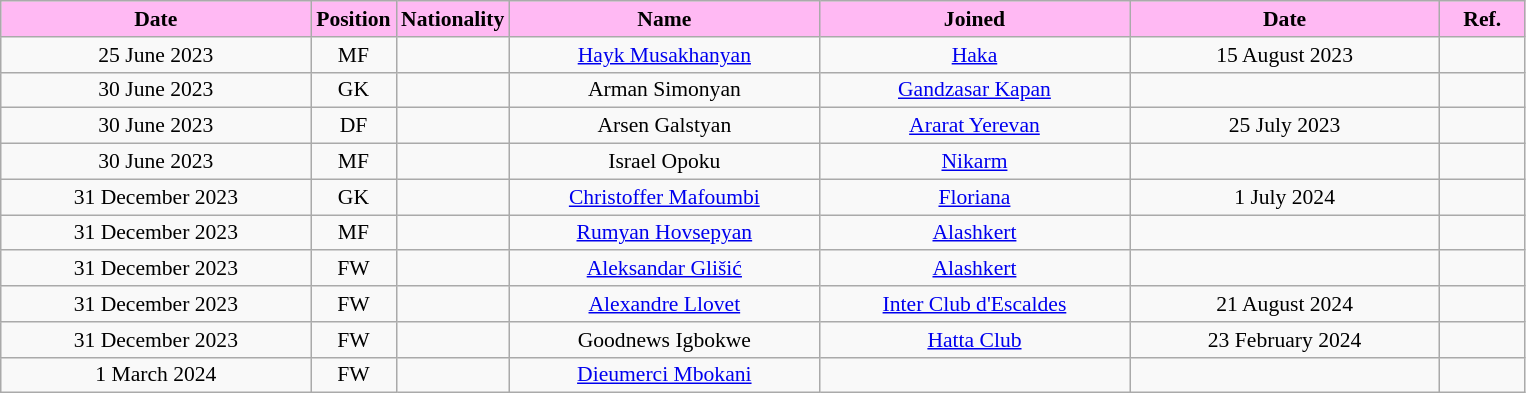<table class="wikitable"  style="text-align:center; font-size:90%; ">
<tr>
<th style="background:#FFB9F3; color:#000000; width:200px;">Date</th>
<th style="background:#FFB9F3; color:#000000; width:50px;">Position</th>
<th style="background:#FFB9F3; color:#000000; width:50px;">Nationality</th>
<th style="background:#FFB9F3; color:#000000; width:200px;">Name</th>
<th style="background:#FFB9F3; color:#000000; width:200px;">Joined</th>
<th style="background:#FFB9F3; color:#000000; width:200px;">Date</th>
<th style="background:#FFB9F3; color:#000000; width:50px;">Ref.</th>
</tr>
<tr>
<td>25 June 2023</td>
<td>MF</td>
<td></td>
<td><a href='#'>Hayk Musakhanyan</a></td>
<td><a href='#'>Haka</a></td>
<td>15 August 2023</td>
<td></td>
</tr>
<tr>
<td>30 June 2023</td>
<td>GK</td>
<td></td>
<td>Arman Simonyan</td>
<td><a href='#'>Gandzasar Kapan</a></td>
<td></td>
<td></td>
</tr>
<tr>
<td>30 June 2023</td>
<td>DF</td>
<td></td>
<td>Arsen Galstyan</td>
<td><a href='#'>Ararat Yerevan</a></td>
<td>25 July 2023</td>
<td></td>
</tr>
<tr>
<td>30 June 2023</td>
<td>MF</td>
<td></td>
<td>Israel Opoku</td>
<td><a href='#'>Nikarm</a></td>
<td></td>
<td></td>
</tr>
<tr>
<td>31 December 2023</td>
<td>GK</td>
<td></td>
<td><a href='#'>Christoffer Mafoumbi</a></td>
<td><a href='#'>Floriana</a></td>
<td>1 July 2024</td>
<td></td>
</tr>
<tr>
<td>31 December 2023</td>
<td>MF</td>
<td></td>
<td><a href='#'>Rumyan Hovsepyan</a></td>
<td><a href='#'>Alashkert</a></td>
<td></td>
<td></td>
</tr>
<tr>
<td>31 December 2023</td>
<td>FW</td>
<td></td>
<td><a href='#'>Aleksandar Glišić</a></td>
<td><a href='#'>Alashkert</a></td>
<td></td>
<td></td>
</tr>
<tr>
<td>31 December 2023</td>
<td>FW</td>
<td></td>
<td><a href='#'>Alexandre Llovet</a></td>
<td><a href='#'>Inter Club d'Escaldes</a></td>
<td>21 August 2024</td>
<td></td>
</tr>
<tr>
<td>31 December 2023</td>
<td>FW</td>
<td></td>
<td>Goodnews Igbokwe</td>
<td><a href='#'>Hatta Club</a></td>
<td>23 February 2024</td>
<td></td>
</tr>
<tr>
<td>1 March 2024</td>
<td>FW</td>
<td></td>
<td><a href='#'>Dieumerci Mbokani</a></td>
<td></td>
<td></td>
<td></td>
</tr>
</table>
